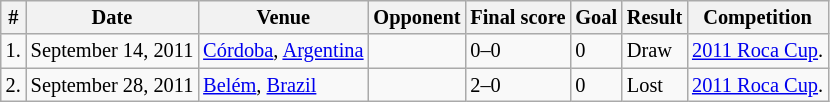<table class="wikitable collapsible collapsed" style="font-size:85%;">
<tr>
<th>#</th>
<th>Date</th>
<th>Venue</th>
<th>Opponent</th>
<th>Final score</th>
<th>Goal</th>
<th>Result</th>
<th>Competition</th>
</tr>
<tr>
<td>1.</td>
<td>September 14, 2011</td>
<td><a href='#'>Córdoba</a>, <a href='#'>Argentina</a></td>
<td></td>
<td>0–0</td>
<td>0</td>
<td>Draw</td>
<td><a href='#'>2011 Roca Cup</a>.</td>
</tr>
<tr>
<td>2.</td>
<td>September 28, 2011</td>
<td><a href='#'>Belém</a>, <a href='#'>Brazil</a></td>
<td></td>
<td>2–0</td>
<td>0</td>
<td>Lost</td>
<td><a href='#'>2011 Roca Cup</a>.</td>
</tr>
</table>
